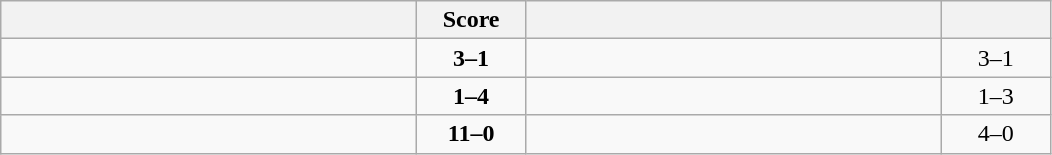<table class="wikitable" style="text-align: center; ">
<tr>
<th align="right" width="270"></th>
<th width="65">Score</th>
<th align="left" width="270"></th>
<th width="65"></th>
</tr>
<tr>
<td align="left"><strong></strong></td>
<td><strong>3–1</strong></td>
<td align="left"></td>
<td>3–1 <strong></strong></td>
</tr>
<tr>
<td align="left"></td>
<td><strong>1–4</strong></td>
<td align="left"><strong></strong></td>
<td>1–3 <strong></strong></td>
</tr>
<tr>
<td align="left"><strong></strong></td>
<td><strong>11–0</strong></td>
<td align="left"></td>
<td>4–0 <strong></strong></td>
</tr>
</table>
